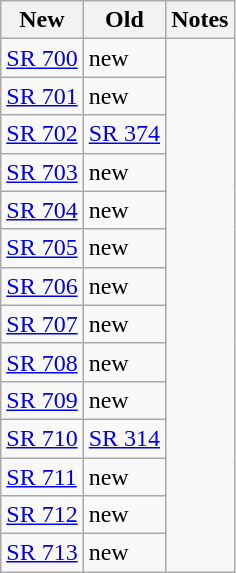<table class=wikitable>
<tr>
<th>New</th>
<th>Old</th>
<th>Notes</th>
</tr>
<tr>
<td><a href='#'>SR 700</a></td>
<td>new</td>
</tr>
<tr>
<td><a href='#'>SR 701</a></td>
<td>new</td>
</tr>
<tr>
<td><a href='#'>SR 702</a></td>
<td><a href='#'>SR 374</a></td>
</tr>
<tr>
<td><a href='#'>SR 703</a></td>
<td>new</td>
</tr>
<tr>
<td><a href='#'>SR 704</a></td>
<td>new</td>
</tr>
<tr>
<td><a href='#'>SR 705</a></td>
<td>new</td>
</tr>
<tr>
<td><a href='#'>SR 706</a></td>
<td>new</td>
</tr>
<tr>
<td><a href='#'>SR 707</a></td>
<td>new</td>
</tr>
<tr>
<td><a href='#'>SR 708</a></td>
<td>new</td>
</tr>
<tr>
<td><a href='#'>SR 709</a></td>
<td>new</td>
</tr>
<tr>
<td><a href='#'>SR 710</a></td>
<td><a href='#'>SR 314</a></td>
</tr>
<tr>
<td><a href='#'>SR 711</a></td>
<td>new</td>
</tr>
<tr>
<td><a href='#'>SR 712</a></td>
<td>new</td>
</tr>
<tr>
<td><a href='#'>SR 713</a></td>
<td>new</td>
</tr>
</table>
